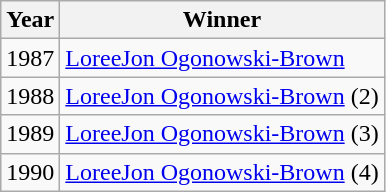<table class="wikitable sortable">
<tr>
<th>Year</th>
<th>Winner</th>
</tr>
<tr>
<td>1987</td>
<td> <a href='#'>LoreeJon Ogonowski-Brown</a></td>
</tr>
<tr>
<td>1988</td>
<td> <a href='#'>LoreeJon Ogonowski-Brown</a> (2)</td>
</tr>
<tr>
<td>1989</td>
<td> <a href='#'>LoreeJon Ogonowski-Brown</a> (3)</td>
</tr>
<tr>
<td>1990</td>
<td> <a href='#'>LoreeJon Ogonowski-Brown</a> (4)</td>
</tr>
</table>
